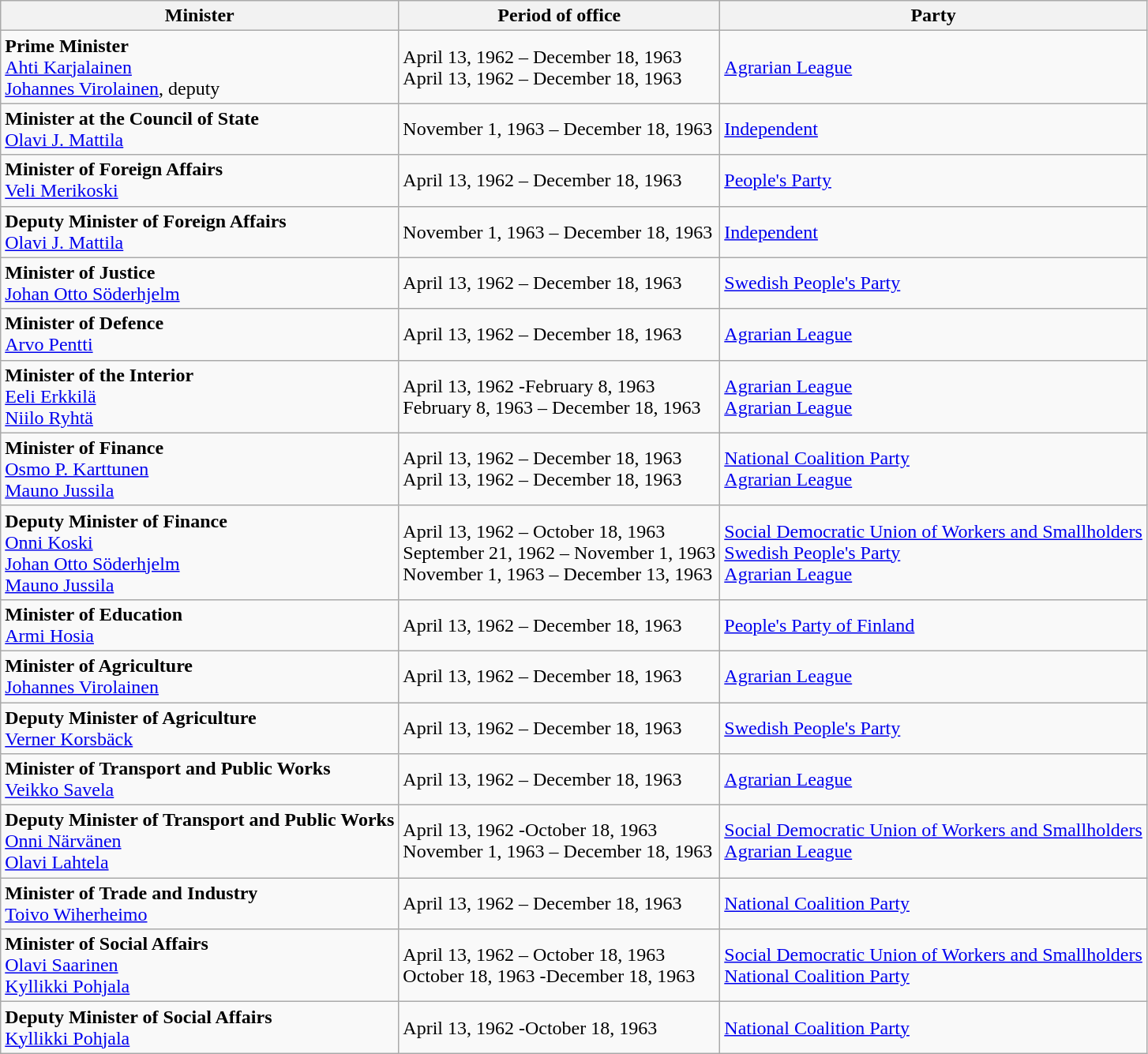<table class="wikitable">
<tr>
<th>Minister</th>
<th>Period of office</th>
<th>Party</th>
</tr>
<tr>
<td><strong>Prime Minister</strong><br><a href='#'>Ahti Karjalainen</a><br><a href='#'>Johannes Virolainen</a>, deputy</td>
<td>April 13, 1962 – December 18, 1963<br>April 13, 1962 – December 18, 1963</td>
<td><a href='#'>Agrarian League</a></td>
</tr>
<tr>
<td><strong>Minister at the Council  of State</strong><br><a href='#'>Olavi J. Mattila</a></td>
<td>November 1, 1963 – December 18, 1963</td>
<td><a href='#'>Independent</a></td>
</tr>
<tr>
<td><strong>Minister of  Foreign Affairs </strong><br><a href='#'>Veli Merikoski</a></td>
<td>April 13, 1962 – December 18, 1963</td>
<td><a href='#'>People's Party</a></td>
</tr>
<tr>
<td><strong>Deputy Minister of  Foreign Affairs </strong><br><a href='#'>Olavi J. Mattila</a></td>
<td>November 1, 1963 – December 18, 1963</td>
<td><a href='#'>Independent</a></td>
</tr>
<tr>
<td><strong>Minister of Justice</strong><br><a href='#'>Johan Otto Söderhjelm</a></td>
<td>April 13, 1962 – December 18, 1963</td>
<td><a href='#'>Swedish People's Party</a></td>
</tr>
<tr>
<td><strong>Minister of Defence</strong><br><a href='#'>Arvo Pentti</a></td>
<td>April 13, 1962 – December 18, 1963</td>
<td><a href='#'>Agrarian League</a></td>
</tr>
<tr>
<td><strong>Minister of the Interior</strong><br><a href='#'>Eeli Erkkilä</a><br><a href='#'>Niilo Ryhtä</a></td>
<td>April 13, 1962 -February 8, 1963<br>February 8, 1963 – December 18, 1963</td>
<td><a href='#'>Agrarian League</a><br><a href='#'>Agrarian League</a></td>
</tr>
<tr>
<td><strong>Minister of Finance</strong><br><a href='#'>Osmo P. Karttunen</a><br><a href='#'>Mauno Jussila</a></td>
<td>April 13, 1962 – December 18, 1963<br>April 13, 1962 – December 18, 1963</td>
<td><a href='#'>National Coalition Party </a><br><a href='#'>Agrarian League</a></td>
</tr>
<tr>
<td><strong>Deputy Minister of Finance</strong><br><a href='#'>Onni Koski</a><br><a href='#'>Johan Otto Söderhjelm</a><br><a href='#'>Mauno Jussila</a></td>
<td>April 13, 1962 – October 18, 1963<br>September 21, 1962 – November 1, 1963<br>November 1, 1963 – December 13, 1963</td>
<td><a href='#'>Social Democratic Union of Workers and Smallholders</a><br><a href='#'>Swedish People's Party</a><br><a href='#'>Agrarian League</a></td>
</tr>
<tr>
<td><strong>Minister of Education</strong><br><a href='#'>Armi Hosia</a></td>
<td>April 13, 1962 – December 18, 1963</td>
<td><a href='#'>People's Party of Finland</a></td>
</tr>
<tr>
<td><strong>Minister of Agriculture</strong><br><a href='#'>Johannes Virolainen</a></td>
<td>April 13, 1962 – December 18, 1963</td>
<td><a href='#'>Agrarian League</a></td>
</tr>
<tr>
<td><strong>Deputy Minister of Agriculture</strong><br><a href='#'>Verner Korsbäck</a></td>
<td>April 13, 1962 – December 18, 1963</td>
<td><a href='#'>Swedish People's Party</a></td>
</tr>
<tr>
<td><strong>Minister of Transport and Public Works</strong><br><a href='#'>Veikko Savela</a></td>
<td>April 13, 1962 – December 18, 1963</td>
<td><a href='#'>Agrarian League</a></td>
</tr>
<tr>
<td><strong>Deputy Minister of Transport and Public Works</strong><br><a href='#'>Onni Närvänen</a><br><a href='#'>Olavi Lahtela</a></td>
<td>April 13, 1962 -October 18, 1963<br>November 1, 1963 – December 18, 1963</td>
<td><a href='#'>Social Democratic Union of Workers and Smallholders</a><br><a href='#'>Agrarian League</a></td>
</tr>
<tr>
<td><strong>Minister of Trade and Industry</strong><br><a href='#'>Toivo Wiherheimo</a></td>
<td>April 13, 1962 – December 18, 1963</td>
<td><a href='#'>National Coalition Party</a></td>
</tr>
<tr>
<td><strong>Minister of Social Affairs</strong><br><a href='#'>Olavi Saarinen</a><br><a href='#'>Kyllikki Pohjala</a></td>
<td>April 13, 1962 – October 18, 1963<br>October 18, 1963 -December 18, 1963</td>
<td><a href='#'>Social Democratic Union of Workers and Smallholders</a><br><a href='#'>National Coalition Party</a></td>
</tr>
<tr>
<td><strong>Deputy Minister of Social Affairs</strong><br><a href='#'>Kyllikki Pohjala</a></td>
<td>April 13, 1962 -October 18, 1963</td>
<td><a href='#'>National Coalition Party</a></td>
</tr>
</table>
